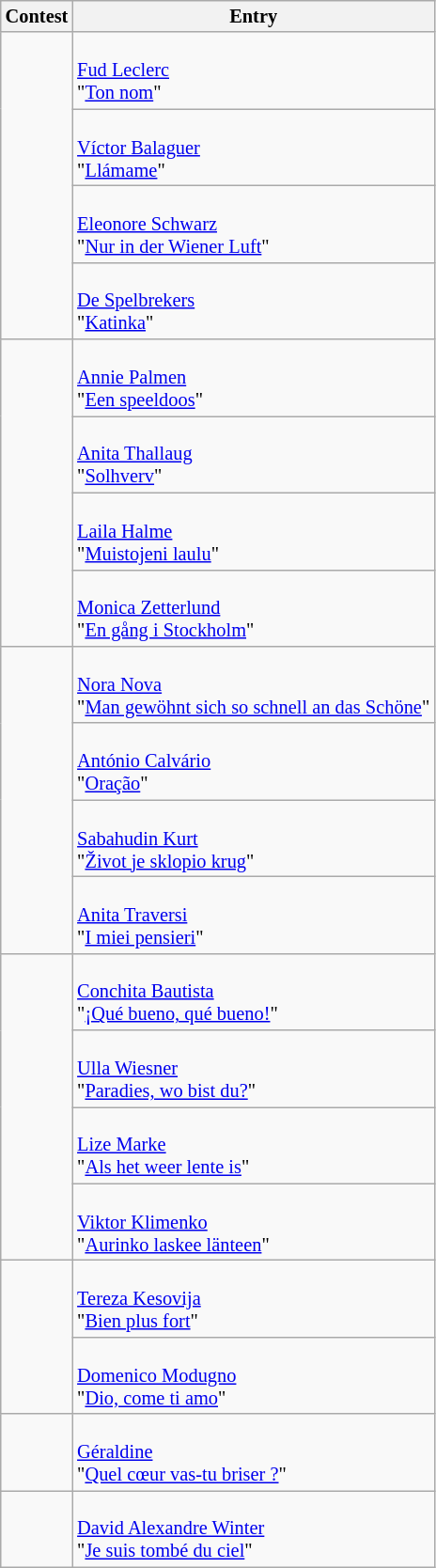<table class="wikitable plainrowheaders" style="font-size:85%">
<tr>
<th scope="col">Contest</th>
<th scope="col">Entry</th>
</tr>
<tr>
<td rowspan=4></td>
<td><br><a href='#'>Fud Leclerc</a><br>"<a href='#'>Ton nom</a>"</td>
</tr>
<tr>
<td><br><a href='#'>Víctor Balaguer</a><br>"<a href='#'>Llámame</a>"</td>
</tr>
<tr>
<td><br><a href='#'>Eleonore Schwarz</a><br>"<a href='#'>Nur in der Wiener Luft</a>"</td>
</tr>
<tr>
<td><br><a href='#'>De Spelbrekers</a><br>"<a href='#'>Katinka</a>"</td>
</tr>
<tr>
<td rowspan=4></td>
<td><br><a href='#'>Annie Palmen</a><br>"<a href='#'>Een speeldoos</a>"</td>
</tr>
<tr>
<td><br><a href='#'>Anita Thallaug</a><br>"<a href='#'>Solhverv</a>"</td>
</tr>
<tr>
<td><br><a href='#'>Laila Halme</a><br>"<a href='#'>Muistojeni laulu</a>"</td>
</tr>
<tr>
<td><br><a href='#'>Monica Zetterlund</a><br>"<a href='#'>En gång i Stockholm</a>"</td>
</tr>
<tr>
<td rowspan="4"></td>
<td><br><a href='#'>Nora Nova</a><br>"<a href='#'>Man gewöhnt sich so schnell an das Schöne</a>"</td>
</tr>
<tr>
<td><br><a href='#'>António Calvário</a><br>"<a href='#'>Oração</a>"</td>
</tr>
<tr>
<td><br><a href='#'>Sabahudin Kurt</a><br>"<a href='#'>Život je sklopio krug</a>"</td>
</tr>
<tr>
<td><br><a href='#'>Anita Traversi</a><br>"<a href='#'>I miei pensieri</a>"</td>
</tr>
<tr>
<td rowspan="4"></td>
<td><br><a href='#'>Conchita Bautista</a><br>"<a href='#'>¡Qué bueno, qué bueno!</a>"</td>
</tr>
<tr>
<td><br><a href='#'>Ulla Wiesner</a><br>"<a href='#'>Paradies, wo bist du?</a>"</td>
</tr>
<tr>
<td><br><a href='#'>Lize Marke</a><br>"<a href='#'>Als het weer lente is</a>"</td>
</tr>
<tr>
<td><br><a href='#'>Viktor Klimenko</a><br>"<a href='#'>Aurinko laskee länteen</a>"</td>
</tr>
<tr>
<td rowspan=2></td>
<td><br><a href='#'>Tereza Kesovija</a><br>"<a href='#'>Bien plus fort</a>"</td>
</tr>
<tr>
<td><br><a href='#'>Domenico Modugno</a><br>"<a href='#'>Dio, come ti amo</a>"</td>
</tr>
<tr>
<td></td>
<td><br><a href='#'>Géraldine</a><br>"<a href='#'>Quel cœur vas-tu briser ?</a>"</td>
</tr>
<tr>
<td></td>
<td><br><a href='#'>David Alexandre Winter</a><br>"<a href='#'>Je suis tombé du ciel</a>"</td>
</tr>
</table>
